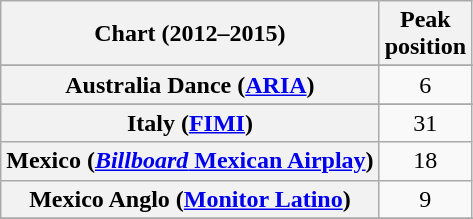<table class="wikitable sortable plainrowheaders" style="text-align:center">
<tr>
<th scope="col">Chart (2012–2015)</th>
<th scope="col">Peak<br>position</th>
</tr>
<tr>
</tr>
<tr>
<th scope="row">Australia Dance (<a href='#'>ARIA</a>)</th>
<td>6</td>
</tr>
<tr>
</tr>
<tr>
</tr>
<tr>
</tr>
<tr>
</tr>
<tr>
</tr>
<tr>
</tr>
<tr>
</tr>
<tr>
</tr>
<tr>
</tr>
<tr>
</tr>
<tr>
</tr>
<tr>
</tr>
<tr>
</tr>
<tr>
</tr>
<tr>
<th scope="row">Italy (<a href='#'>FIMI</a>)</th>
<td>31</td>
</tr>
<tr>
<th scope="row">Mexico (<a href='#'><em>Billboard</em> Mexican Airplay</a>)</th>
<td>18</td>
</tr>
<tr>
<th scope="row">Mexico Anglo (<a href='#'>Monitor Latino</a>)</th>
<td>9</td>
</tr>
<tr>
</tr>
<tr>
</tr>
<tr>
</tr>
<tr>
</tr>
<tr>
</tr>
<tr>
</tr>
<tr>
</tr>
<tr>
</tr>
<tr>
</tr>
<tr>
</tr>
<tr>
</tr>
<tr>
</tr>
<tr>
</tr>
<tr>
</tr>
<tr>
</tr>
<tr>
</tr>
</table>
